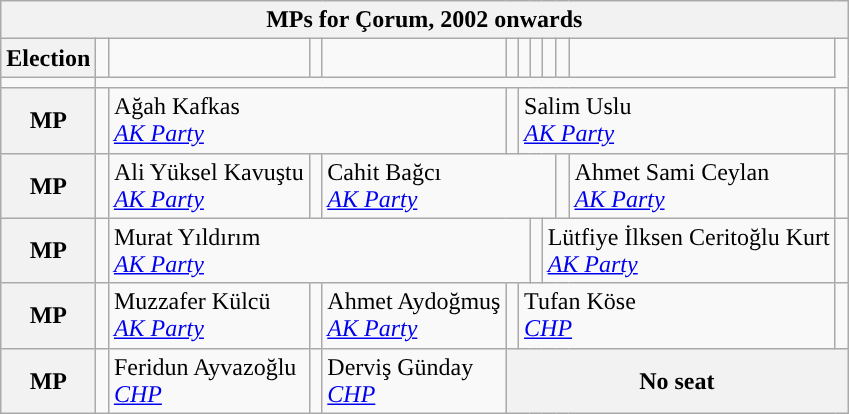<table class="wikitable">
<tr>
<th colspan = 12>MPs for Çorum, 2002 onwards</th>
</tr>
<tr>
<th rowspan = 2>Election</th>
<td rowspan="2" style="width:1px;"></td>
<td rowspan = 2></td>
<td rowspan="2" style="width:1px;"></td>
<td rowspan = 2></td>
<td rowspan="2" style="width:1px;"></td>
<td rowspan = 2></td>
<td rowspan="2" style="width:1px;"></td>
<td rowspan = 2></td>
<td rowspan="2" style="width:1px;"></td>
<td rowspan = 2></td>
</tr>
<tr>
</tr>
<tr>
<td></td>
</tr>
<tr>
<th>MP</th>
<td width=1px style="background-color: "></td>
<td colspan = 3>Ağah Kafkas<br><em><a href='#'>AK Party</a></em></td>
<td width=1px style="background-color: "></td>
<td colspan = 5>Salim Uslu<br><em><a href='#'>AK Party</a></em></td>
<td width=1px style="background-color: "></td>
</tr>
<tr>
<th>MP</th>
<td width=1px style="background-color: "></td>
<td colspan = 1>Ali Yüksel Kavuştu<br><em><a href='#'>AK Party</a></em></td>
<td width=1px style="background-color: "></td>
<td colspan = 5>Cahit Bağcı<br><em><a href='#'>AK Party</a></em></td>
<td width=1px style="background-color: "></td>
<td colspan = 1>Ahmet Sami Ceylan<br><em><a href='#'>AK Party</a></em></td>
<td width=1px style="background-color: "></td>
</tr>
<tr>
<th>MP</th>
<td width=1px style="background-color: "></td>
<td colspan = 5>Murat Yıldırım<br><em><a href='#'>AK Party</a></em></td>
<td width=1px style="background-color: "></td>
<td colspan = 3>Lütfiye İlksen Ceritoğlu Kurt<br><em><a href='#'>AK Party</a></em></td>
<td width=1px style="background-color: "></td>
</tr>
<tr>
<th>MP</th>
<td width=1px style="background-color: "></td>
<td colspan = 1>Muzzafer Külcü<br><em><a href='#'>AK Party</a></em></td>
<td width=1px style="background-color: "></td>
<td colspan = 1>Ahmet Aydoğmuş<br><em><a href='#'>AK Party</a></em></td>
<td width=1px style="background-color: "></td>
<td colspan = 5>Tufan Köse<br><em><a href='#'>CHP</a></em></td>
<td width=1px style="background-color: "></td>
</tr>
<tr>
<th>MP</th>
<td width=1px style="background-color: "></td>
<td colspan = 1>Feridun Ayvazoğlu<br><em><a href='#'>CHP</a></em></td>
<td width=1px style="background-color: "></td>
<td colspan = 1>Derviş Günday<br><em><a href='#'>CHP</a></em></td>
<th colspan = 7>No seat</th>
</tr>
</table>
